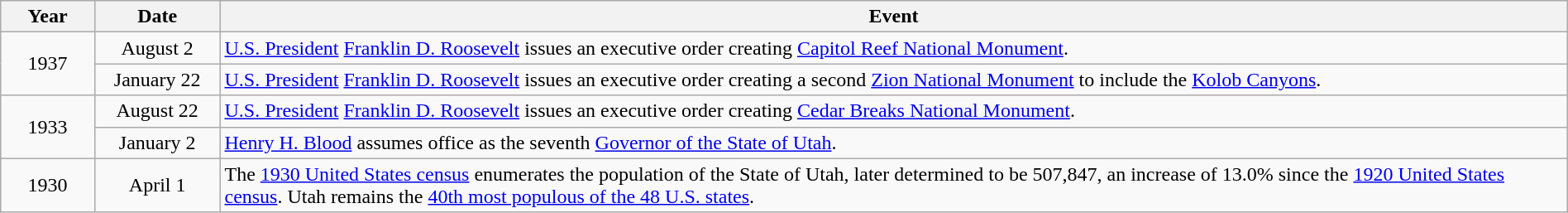<table class="wikitable" style="width:100%;">
<tr>
<th style="width:6%">Year</th>
<th style="width:8%">Date</th>
<th style="width:86%">Event</th>
</tr>
<tr>
<td align=center rowspan=2>1937</td>
<td align=center>August 2</td>
<td><a href='#'>U.S. President</a> <a href='#'>Franklin D. Roosevelt</a> issues an executive order creating <a href='#'>Capitol Reef National Monument</a>.</td>
</tr>
<tr>
<td align=center>January 22</td>
<td><a href='#'>U.S. President</a> <a href='#'>Franklin D. Roosevelt</a> issues an executive order creating a second <a href='#'>Zion National Monument</a> to include the <a href='#'>Kolob Canyons</a>.</td>
</tr>
<tr>
<td align=center rowspan=2>1933</td>
<td align=center>August 22</td>
<td><a href='#'>U.S. President</a> <a href='#'>Franklin D. Roosevelt</a> issues an executive order creating <a href='#'>Cedar Breaks National Monument</a>.</td>
</tr>
<tr>
<td align=center>January 2</td>
<td><a href='#'>Henry H. Blood</a> assumes office as the seventh <a href='#'>Governor of the State of Utah</a>.</td>
</tr>
<tr>
<td align=center rowspan=1>1930</td>
<td align=center>April 1</td>
<td>The <a href='#'>1930 United States census</a> enumerates the population of the State of Utah, later determined to be 507,847, an increase of 13.0% since the <a href='#'>1920 United States census</a>. Utah remains the <a href='#'>40th most populous of the 48 U.S. states</a>.</td>
</tr>
</table>
